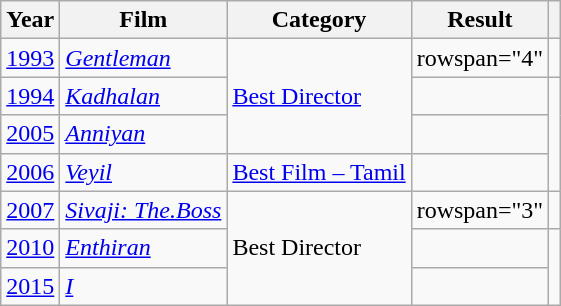<table class="wikitable sortable">
<tr>
<th scope="col">Year</th>
<th scope="col">Film</th>
<th scope="col">Category</th>
<th scope="col">Result</th>
<th class="unsortable" scope="col"></th>
</tr>
<tr>
<td><a href='#'>1993</a></td>
<td><em><a href='#'>Gentleman</a></em></td>
<td rowspan="3"><a href='#'>Best Director</a></td>
<td>rowspan="4" </td>
<td></td>
</tr>
<tr>
<td><a href='#'>1994</a></td>
<td><em><a href='#'>Kadhalan</a></em></td>
<td></td>
</tr>
<tr>
<td><a href='#'>2005</a></td>
<td><em><a href='#'>Anniyan</a></em></td>
<td></td>
</tr>
<tr>
<td><a href='#'>2006</a></td>
<td><em><a href='#'>Veyil</a></em></td>
<td><a href='#'>Best Film – Tamil</a></td>
<td></td>
</tr>
<tr>
<td><a href='#'>2007</a></td>
<td><em><a href='#'>Sivaji: The.Boss</a></em></td>
<td rowspan="3">Best Director</td>
<td>rowspan="3" </td>
<td></td>
</tr>
<tr>
<td><a href='#'>2010</a></td>
<td><em><a href='#'>Enthiran</a></em></td>
<td></td>
</tr>
<tr>
<td><a href='#'>2015</a></td>
<td><em><a href='#'>I</a></em></td>
<td></td>
</tr>
</table>
